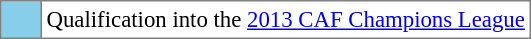<table bgcolor="#f7f8ff" cellpadding="3" cellspacing="0" border="1" style="font-size: 95%; border: gray solid 1px; border-collapse: collapse;text-align:center;">
<tr>
<td style="background: #87ceeb;" width="20"></td>
<td bgcolor="#ffffff" align="left">Qualification into the <a href='#'>2013 CAF Champions League</a></td>
</tr>
</table>
